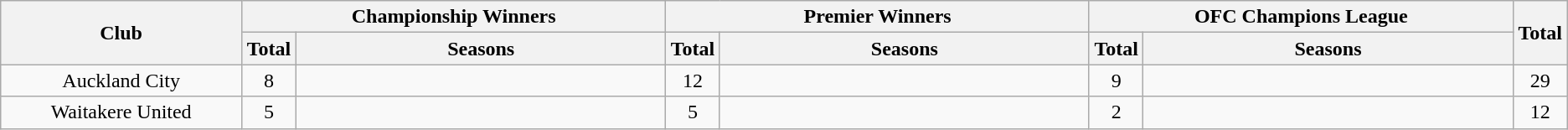<table class="wikitable" style="text-align: center;">
<tr>
<th rowspan=2 style="width:15%;">Club</th>
<th colspan=2 style="width:25%;">Championship Winners</th>
<th colspan=2 style="width:25%;">Premier Winners</th>
<th colspan=2 style="width:25%;">OFC Champions League</th>
<th rowspan=2 style="width:3%;">Total</th>
</tr>
<tr>
<th style="width:2%;">Total</th>
<th style="width:23%;">Seasons</th>
<th style="width:2%;">Total</th>
<th style="width:23%;">Seasons</th>
<th style="width:2%;">Total</th>
<th style="width:23%;">Seasons</th>
</tr>
<tr>
<td>  Auckland City</td>
<td>8</td>
<td></td>
<td>12</td>
<td></td>
<td>9</td>
<td></td>
<td>29</td>
</tr>
<tr>
<td>  Waitakere United</td>
<td>5</td>
<td></td>
<td>5</td>
<td></td>
<td>2</td>
<td></td>
<td>12</td>
</tr>
</table>
